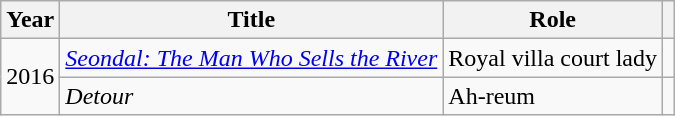<table class="wikitable plainrowheaders">
<tr>
<th scope="col">Year</th>
<th scope="col">Title</th>
<th scope="col">Role</th>
<th scope="col" class="unsortable"></th>
</tr>
<tr>
<td rowspan="2">2016</td>
<td><em><a href='#'>Seondal: The Man Who Sells the River</a></em></td>
<td>Royal villa court lady</td>
<td></td>
</tr>
<tr>
<td><em>Detour</em></td>
<td>Ah-reum</td>
<td></td>
</tr>
</table>
